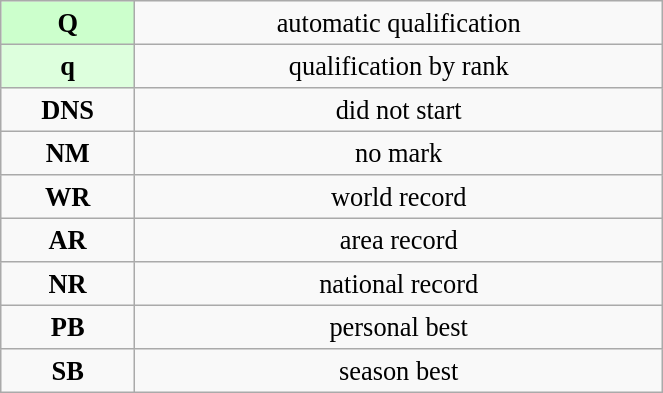<table class="wikitable" style=" text-align:center; font-size:110%;" width="35%">
<tr>
<td bgcolor="ccffcc"><strong>Q</strong></td>
<td>automatic qualification</td>
</tr>
<tr>
<td bgcolor="ddffdd"><strong>q</strong></td>
<td>qualification by rank</td>
</tr>
<tr>
<td><strong>DNS</strong></td>
<td>did not start</td>
</tr>
<tr>
<td><strong>NM</strong></td>
<td>no mark</td>
</tr>
<tr>
<td><strong>WR</strong></td>
<td>world record</td>
</tr>
<tr>
<td><strong>AR</strong></td>
<td>area record</td>
</tr>
<tr>
<td><strong>NR</strong></td>
<td>national record</td>
</tr>
<tr>
<td><strong>PB</strong></td>
<td>personal best</td>
</tr>
<tr>
<td><strong>SB</strong></td>
<td>season best</td>
</tr>
</table>
